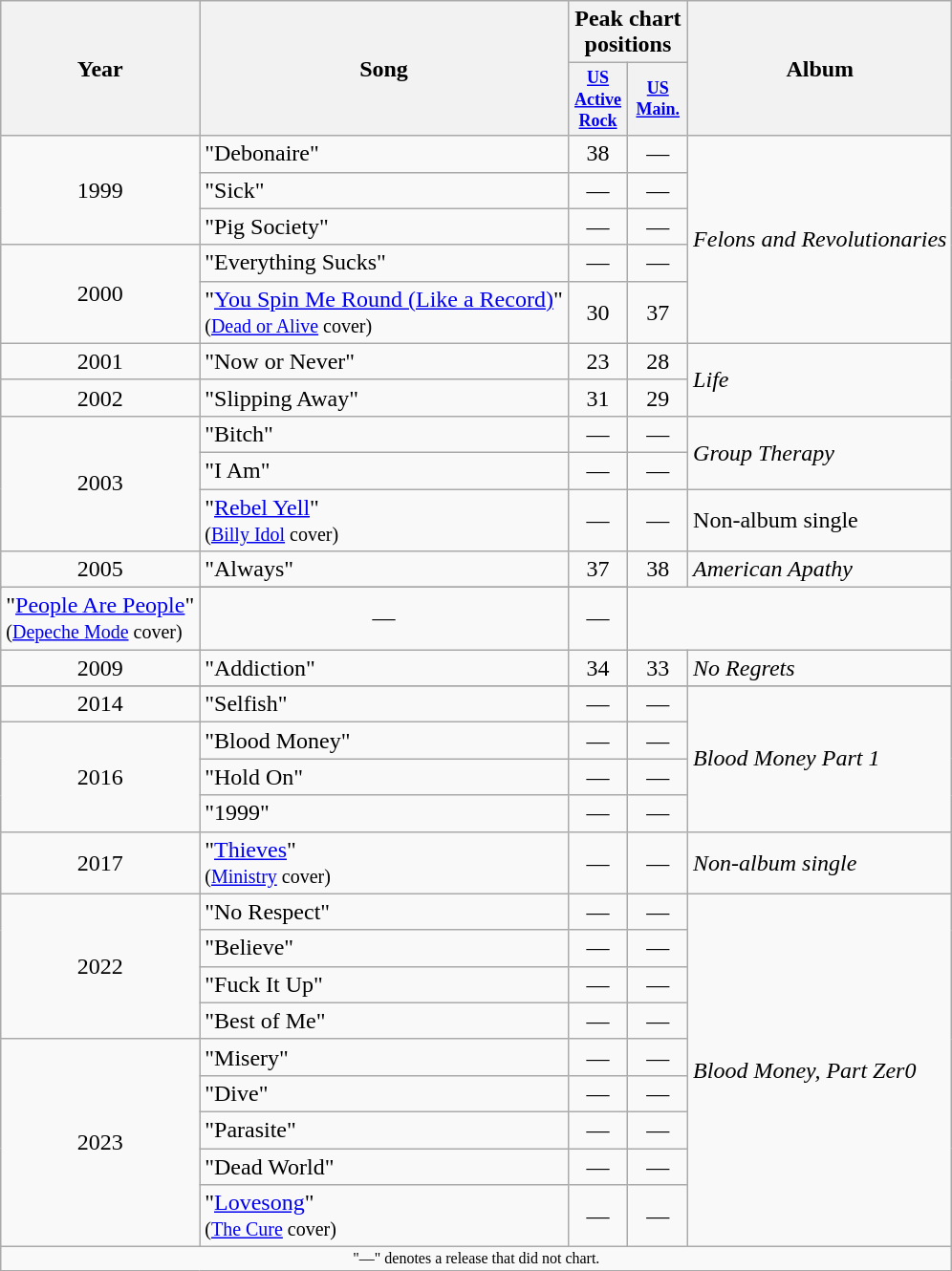<table class="wikitable" style="text-align:center;">
<tr>
<th rowspan="2">Year</th>
<th rowspan="2">Song</th>
<th colspan="2">Peak chart positions</th>
<th rowspan="2">Album</th>
</tr>
<tr>
<th style="width:3em;font-size:75%"><a href='#'>US Active Rock</a><br></th>
<th style="width:3em;font-size:75%"><a href='#'>US<br>Main.</a><br></th>
</tr>
<tr>
<td rowspan="3">1999</td>
<td style="text-align:left;">"Debonaire"</td>
<td>38</td>
<td>—</td>
<td style="text-align:left;" rowspan="5"><em>Felons and Revolutionaries</em></td>
</tr>
<tr>
<td style="text-align:left;">"Sick"</td>
<td>—</td>
<td>—</td>
</tr>
<tr>
<td style="text-align:left;">"Pig Society"</td>
<td>—</td>
<td>—</td>
</tr>
<tr>
<td rowspan="2">2000</td>
<td style="text-align:left;">"Everything Sucks"</td>
<td>—</td>
<td>—</td>
</tr>
<tr>
<td style="text-align:left;">"<a href='#'>You Spin Me Round (Like a Record)</a>" <br><small>(<a href='#'>Dead or Alive</a> cover)</small></td>
<td>30</td>
<td>37</td>
</tr>
<tr>
<td>2001</td>
<td style="text-align:left;">"Now or Never"</td>
<td>23</td>
<td>28</td>
<td style="text-align:left;" rowspan="2"><em>Life</em></td>
</tr>
<tr>
<td>2002</td>
<td style="text-align:left;">"Slipping Away"</td>
<td>31</td>
<td>29</td>
</tr>
<tr>
<td rowspan="3">2003</td>
<td style="text-align:left;">"Bitch"</td>
<td>—</td>
<td>—</td>
<td style="text-align:left;" rowspan="2"><em>Group Therapy</em></td>
</tr>
<tr>
<td style="text-align:left;">"I Am"</td>
<td>—</td>
<td>—</td>
</tr>
<tr>
<td style="text-align:left;">"<a href='#'>Rebel Yell</a>" <br><small>(<a href='#'>Billy Idol</a> cover)</small></td>
<td>—</td>
<td>—</td>
<td style="text-align:left;">Non-album single </td>
</tr>
<tr>
<td rowspan="2">2005</td>
<td style="text-align:left;">"Always"</td>
<td>37</td>
<td>38</td>
<td style="text-align:left;" rowspan="2"><em>American Apathy</em></td>
</tr>
<tr>
</tr>
<tr>
<td style="text-align:left;">"<a href='#'>People Are People</a>" <br><small>(<a href='#'>Depeche Mode</a> cover)</small></td>
<td>—</td>
<td>—</td>
</tr>
<tr>
<td>2009</td>
<td style="text-align:left;">"Addiction"</td>
<td>34</td>
<td>33</td>
<td style="text-align:left;"><em>No Regrets</em></td>
</tr>
<tr>
</tr>
<tr>
<td>2014</td>
<td style="text-align:left;">"Selfish"</td>
<td>—</td>
<td>—</td>
<td style="text-align:left;" rowspan="4"><em>Blood Money Part 1</em></td>
</tr>
<tr>
<td rowspan="3">2016</td>
<td style="text-align:left;">"Blood Money"</td>
<td>—</td>
<td>—</td>
</tr>
<tr>
<td style="text-align:left;">"Hold On"</td>
<td>—</td>
<td>—</td>
</tr>
<tr>
<td style="text-align:left;">"1999"</td>
<td>—</td>
<td>—</td>
</tr>
<tr>
<td>2017</td>
<td style="text-align:left;">"<a href='#'>Thieves</a>" <br><small>(<a href='#'>Ministry</a> cover)</small></td>
<td>—</td>
<td>—</td>
<td style="text-align:left;"><em>Non-album single</em></td>
</tr>
<tr>
<td rowspan="4">2022</td>
<td style="text-align:left;">"No Respect"</td>
<td>—</td>
<td>—</td>
<td style="text-align:left;" rowspan="9"><em>Blood Money, Part Zer0</em></td>
</tr>
<tr>
<td style="text-align:left;">"Believe"</td>
<td>—</td>
<td>—</td>
</tr>
<tr>
<td style="text-align:left;">"Fuck It Up"</td>
<td>—</td>
<td>—</td>
</tr>
<tr>
<td style="text-align:left;">"Best of Me"</td>
<td>—</td>
<td>—</td>
</tr>
<tr>
<td rowspan="5">2023</td>
<td style="text-align:left;">"Misery"</td>
<td>—</td>
<td>—</td>
</tr>
<tr>
<td style="text-align:left;">"Dive"</td>
<td>—</td>
<td>—</td>
</tr>
<tr>
<td style="text-align:left;">"Parasite"</td>
<td>—</td>
<td>—</td>
</tr>
<tr>
<td style="text-align:left;">"Dead World"</td>
<td>—</td>
<td>—</td>
</tr>
<tr>
<td style="text-align:left;">"<a href='#'>Lovesong</a>" <br><small>(<a href='#'>The Cure</a> cover)</small></td>
<td>—</td>
<td>—</td>
</tr>
<tr>
<td colspan="5" style="font-size: 8pt">"—" denotes a release that did not chart.</td>
</tr>
</table>
